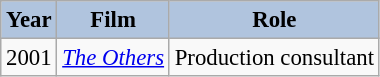<table class="wikitable" style="font-size:95%;">
<tr>
<th style="background:#B0C4DE;">Year</th>
<th style="background:#B0C4DE;">Film</th>
<th style="background:#B0C4DE;">Role</th>
</tr>
<tr>
<td>2001</td>
<td><em><a href='#'>The Others</a></em></td>
<td>Production consultant</td>
</tr>
</table>
